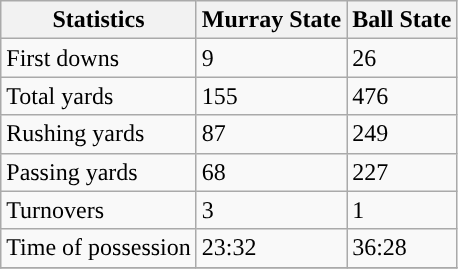<table class="wikitable">
<tr>
<th>Statistics</th>
<th>Murray State</th>
<th>Ball State</th>
</tr>
<tr>
<td>First downs</td>
<td>9</td>
<td>26</td>
</tr>
<tr>
<td>Total yards</td>
<td>155</td>
<td>476</td>
</tr>
<tr>
<td>Rushing yards</td>
<td>87</td>
<td>249</td>
</tr>
<tr>
<td>Passing yards</td>
<td>68</td>
<td>227</td>
</tr>
<tr>
<td>Turnovers</td>
<td>3</td>
<td>1</td>
</tr>
<tr>
<td>Time of possession</td>
<td>23:32</td>
<td>36:28</td>
</tr>
<tr>
</tr>
</table>
